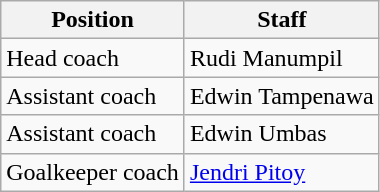<table class="wikitable">
<tr>
<th>Position</th>
<th>Staff</th>
</tr>
<tr>
<td>Head coach</td>
<td> Rudi Manumpil</td>
</tr>
<tr>
<td>Assistant coach</td>
<td> Edwin Tampenawa</td>
</tr>
<tr>
<td>Assistant coach</td>
<td> Edwin Umbas</td>
</tr>
<tr>
<td>Goalkeeper coach</td>
<td> <a href='#'>Jendri Pitoy</a></td>
</tr>
</table>
